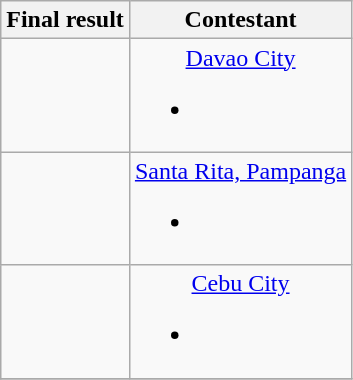<table class="wikitable" style="text-align:center;">
<tr>
<th>Final result</th>
<th>Contestant</th>
</tr>
<tr>
<td></td>
<td><a href='#'>Davao City</a><br><ul><li></li></ul></td>
</tr>
<tr>
<td></td>
<td><a href='#'>Santa Rita, Pampanga</a><br><ul><li></li></ul></td>
</tr>
<tr>
<td></td>
<td><a href='#'>Cebu City</a><br><ul><li></li></ul></td>
</tr>
<tr>
</tr>
</table>
